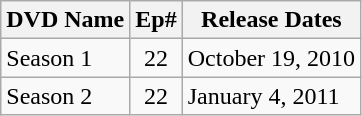<table class="wikitable">
<tr>
<th>DVD Name</th>
<th>Ep#</th>
<th>Release Dates</th>
</tr>
<tr>
<td>Season 1</td>
<td align="center">22</td>
<td>October 19, 2010</td>
</tr>
<tr>
<td>Season 2</td>
<td align="center">22</td>
<td>January 4, 2011</td>
</tr>
</table>
